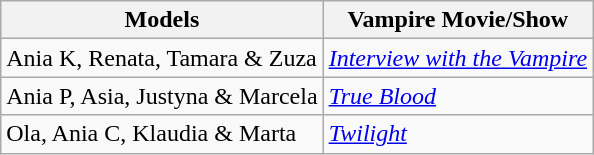<table class="wikitable">
<tr>
<th>Models</th>
<th>Vampire Movie/Show</th>
</tr>
<tr>
<td>Ania K, Renata, Tamara & Zuza</td>
<td><em><a href='#'>Interview with the Vampire</a></em></td>
</tr>
<tr>
<td>Ania P, Asia, Justyna & Marcela</td>
<td><em><a href='#'>True Blood</a></em></td>
</tr>
<tr>
<td>Ola, Ania C, Klaudia & Marta</td>
<td><em><a href='#'>Twilight</a></em></td>
</tr>
</table>
